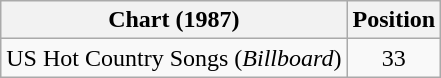<table class="wikitable">
<tr>
<th>Chart (1987)</th>
<th>Position</th>
</tr>
<tr>
<td>US Hot Country Songs (<em>Billboard</em>)</td>
<td align="center">33</td>
</tr>
</table>
